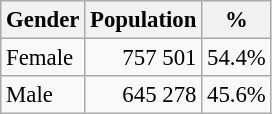<table class="wikitable" style="font-size: 95%; text-align: right">
<tr>
<th>Gender</th>
<th>Population</th>
<th>%</th>
</tr>
<tr>
<td align=left>Female</td>
<td>757 501</td>
<td>54.4%</td>
</tr>
<tr>
<td align=left>Male</td>
<td>645 278</td>
<td>45.6%</td>
</tr>
</table>
